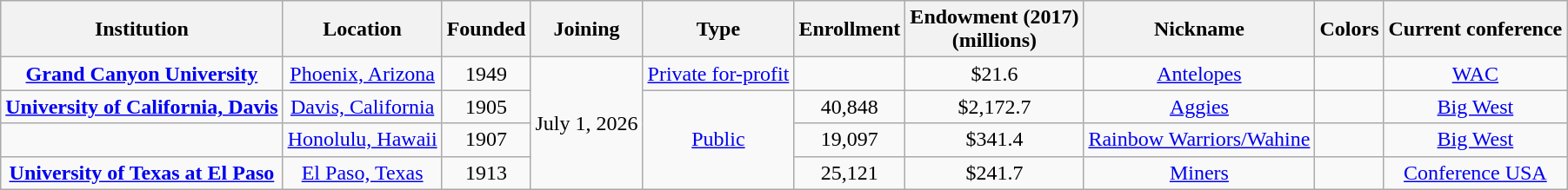<table class="wikitable sortable" style="text-align:center">
<tr>
<th>Institution</th>
<th>Location</th>
<th>Founded</th>
<th>Joining</th>
<th>Type</th>
<th>Enrollment</th>
<th>Endowment (2017)<br>(millions)</th>
<th>Nickname</th>
<th class="unsortable">Colors</th>
<th>Current conference</th>
</tr>
<tr>
<td><strong><a href='#'>Grand Canyon University</a></strong></td>
<td><a href='#'>Phoenix, Arizona</a></td>
<td>1949</td>
<td rowspan="4">July 1, 2026</td>
<td><a href='#'>Private for-profit</a><br></td>
<td></td>
<td>$21.6</td>
<td><a href='#'>Antelopes</a></td>
<td></td>
<td><a href='#'>WAC</a></td>
</tr>
<tr>
<td><strong><a href='#'>University of California, Davis</a></strong></td>
<td><a href='#'>Davis, California</a></td>
<td>1905</td>
<td rowspan="3"><a href='#'>Public</a></td>
<td>40,848</td>
<td>$2,172.7</td>
<td><a href='#'>Aggies</a></td>
<td></td>
<td><a href='#'>Big West</a></td>
</tr>
<tr>
<td></td>
<td><a href='#'>Honolulu, Hawaii</a></td>
<td>1907</td>
<td>19,097</td>
<td>$341.4</td>
<td><a href='#'>Rainbow Warriors/Wahine</a></td>
<td></td>
<td><a href='#'>Big West</a></td>
</tr>
<tr>
<td scope="row"><strong><a href='#'>University of Texas at El Paso</a></strong></td>
<td><a href='#'>El Paso, Texas</a></td>
<td>1913</td>
<td>25,121</td>
<td>$241.7</td>
<td><a href='#'>Miners</a></td>
<td></td>
<td><a href='#'>Conference USA</a></td>
</tr>
</table>
